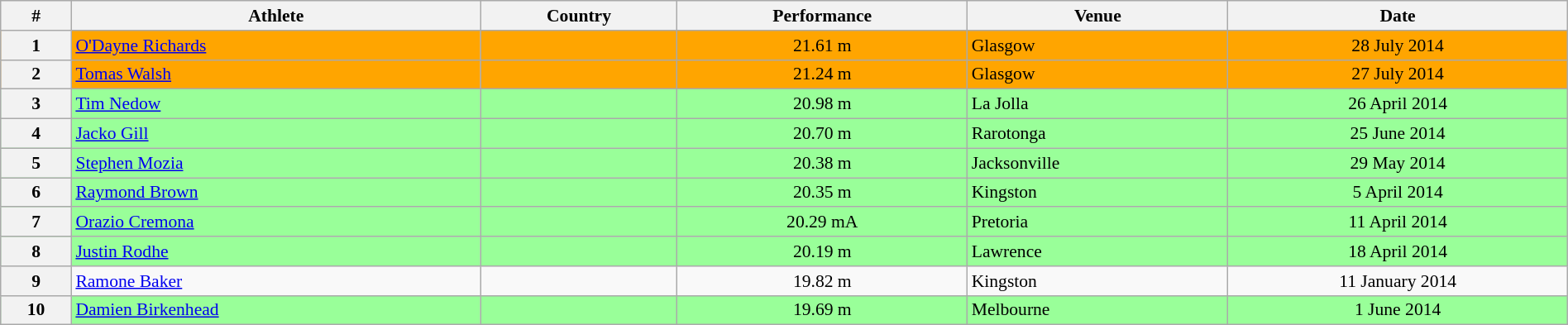<table class="wikitable" width=100% style="font-size:90%; text-align:center;">
<tr>
<th>#</th>
<th>Athlete</th>
<th>Country</th>
<th>Performance</th>
<th>Venue</th>
<th>Date</th>
</tr>
<tr bgcolor="orange">
<th>1</th>
<td align=left><a href='#'>O'Dayne Richards</a></td>
<td align=left></td>
<td>21.61 m</td>
<td align=left> Glasgow</td>
<td>28 July 2014</td>
</tr>
<tr bgcolor="orange">
<th>2</th>
<td align=left><a href='#'>Tomas Walsh</a></td>
<td align=left></td>
<td>21.24 m</td>
<td align=left> Glasgow</td>
<td>27 July 2014</td>
</tr>
<tr bgcolor="99FF99">
<th>3</th>
<td align=left><a href='#'>Tim Nedow</a></td>
<td align=left></td>
<td>20.98 m</td>
<td align=left> La Jolla</td>
<td>26 April 2014</td>
</tr>
<tr bgcolor="99FF99">
<th>4</th>
<td align=left><a href='#'>Jacko Gill</a></td>
<td align=left></td>
<td>20.70 m</td>
<td align=left> Rarotonga</td>
<td>25 June 2014</td>
</tr>
<tr bgcolor="99FF99">
<th>5</th>
<td align=left><a href='#'>Stephen Mozia</a></td>
<td align=left></td>
<td>20.38 m</td>
<td align=left> Jacksonville</td>
<td>29 May 2014</td>
</tr>
<tr bgcolor="99FF99">
<th>6</th>
<td align=left><a href='#'>Raymond Brown</a></td>
<td align=left></td>
<td>20.35 m</td>
<td align=left> Kingston</td>
<td>5 April 2014</td>
</tr>
<tr bgcolor="99FF99">
<th>7</th>
<td align=left><a href='#'>Orazio Cremona</a></td>
<td align=left></td>
<td>20.29 mA</td>
<td align=left> Pretoria</td>
<td>11 April 2014</td>
</tr>
<tr bgcolor="99FF99">
<th>8</th>
<td align=left><a href='#'>Justin Rodhe</a></td>
<td align=left></td>
<td>20.19 m</td>
<td align=left> Lawrence</td>
<td>18 April 2014</td>
</tr>
<tr>
<th>9</th>
<td align=left><a href='#'>Ramone Baker</a></td>
<td align=left></td>
<td align=center>19.82 m</td>
<td align=left> Kingston</td>
<td>11 January 2014</td>
</tr>
<tr bgcolor="99FF99">
<th>10</th>
<td align=left><a href='#'>Damien Birkenhead</a></td>
<td align=left></td>
<td>19.69 m</td>
<td align=left> Melbourne</td>
<td>1 June 2014</td>
</tr>
</table>
